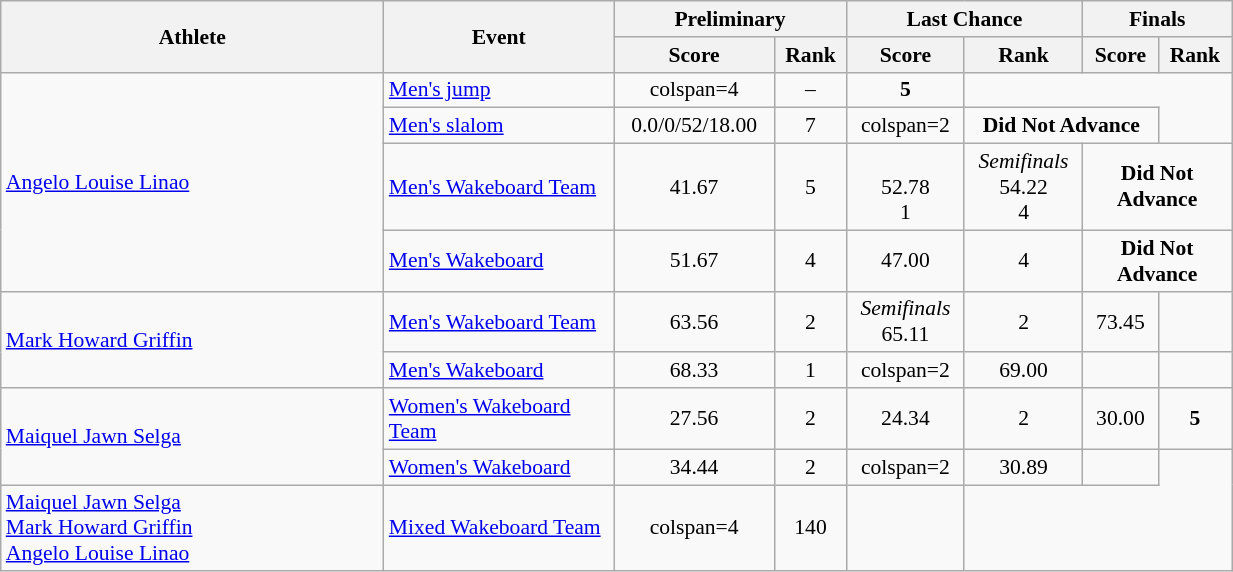<table class="wikitable" width="65%" style="text-align:center; font-size:90%">
<tr>
<th rowspan=2 width="25%">Athlete</th>
<th rowspan=2 width="15%">Event</th>
<th colspan=2 width="12%">Preliminary</th>
<th colspan=2 width="12%">Last Chance</th>
<th colspan=2 width="9%">Finals</th>
</tr>
<tr>
<th>Score</th>
<th>Rank</th>
<th>Score</th>
<th>Rank</th>
<th>Score</th>
<th>Rank</th>
</tr>
<tr>
<td align=left rowspan=4><a href='#'>Angelo Louise Linao</a></td>
<td align=left><a href='#'>Men's jump</a></td>
<td>colspan=4 </td>
<td>–</td>
<td><strong>5</strong></td>
</tr>
<tr>
<td align=left><a href='#'>Men's slalom</a></td>
<td>0.0/0/52/18.00</td>
<td>7</td>
<td>colspan=2 </td>
<td colspan=2><strong>Did Not Advance</strong></td>
</tr>
<tr>
<td align=left><a href='#'>Men's Wakeboard Team</a></td>
<td>41.67</td>
<td>5</td>
<td><em></em> <br> 52.78 <br>1 <strong></strong></td>
<td><em>Semifinals</em> <br> 54.22 <br> 4</td>
<td colspan=2><strong>Did Not Advance</strong></td>
</tr>
<tr>
<td align=left><a href='#'>Men's Wakeboard</a></td>
<td>51.67</td>
<td>4</td>
<td>47.00</td>
<td>4</td>
<td colspan=2><strong>Did Not Advance</strong></td>
</tr>
<tr>
<td align=left rowspan=2><a href='#'>Mark Howard Griffin</a></td>
<td align=left><a href='#'>Men's Wakeboard Team</a></td>
<td>63.56</td>
<td>2 <strong></strong></td>
<td><em>Semifinals</em> <br> 65.11</td>
<td>2 <strong></strong></td>
<td>73.45</td>
<td></td>
</tr>
<tr>
<td align=left><a href='#'>Men's Wakeboard</a></td>
<td>68.33</td>
<td>1 <strong></strong></td>
<td>colspan=2 </td>
<td>69.00</td>
<td></td>
</tr>
<tr>
<td align=left rowspan=2><a href='#'>Maiquel Jawn Selga</a></td>
<td align=left><a href='#'>Women's Wakeboard Team</a></td>
<td>27.56</td>
<td>2</td>
<td>24.34</td>
<td>2 <strong></strong></td>
<td>30.00</td>
<td><strong>5</strong></td>
</tr>
<tr>
<td align=left><a href='#'>Women's Wakeboard</a></td>
<td>34.44</td>
<td>2 <strong></strong></td>
<td>colspan=2 </td>
<td>30.89</td>
<td></td>
</tr>
<tr>
<td align=left><a href='#'>Maiquel Jawn Selga</a><br><a href='#'>Mark Howard Griffin</a><br><a href='#'>Angelo Louise Linao</a></td>
<td align=left><a href='#'>Mixed Wakeboard Team</a></td>
<td>colspan=4 </td>
<td>140</td>
<td></td>
</tr>
</table>
